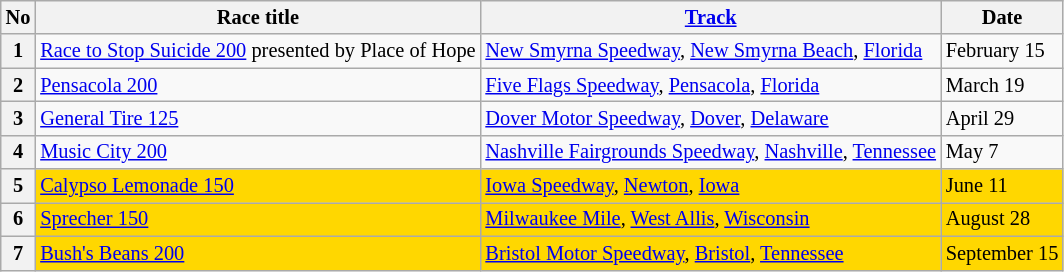<table class="wikitable" style="font-size:85%">
<tr>
<th>No</th>
<th>Race title</th>
<th><a href='#'>Track</a></th>
<th>Date</th>
</tr>
<tr>
<th>1</th>
<td><a href='#'>Race to Stop Suicide 200</a> presented by Place of Hope</td>
<td><a href='#'>New Smyrna Speedway</a>, <a href='#'>New Smyrna Beach</a>, <a href='#'>Florida</a></td>
<td>February 15</td>
</tr>
<tr>
<th>2</th>
<td><a href='#'>Pensacola 200</a></td>
<td><a href='#'>Five Flags Speedway</a>, <a href='#'>Pensacola</a>, <a href='#'>Florida</a></td>
<td>March 19</td>
</tr>
<tr>
<th>3</th>
<td><a href='#'>General Tire 125</a></td>
<td><a href='#'>Dover Motor Speedway</a>, <a href='#'>Dover</a>, <a href='#'>Delaware</a></td>
<td>April 29</td>
</tr>
<tr>
<th>4</th>
<td><a href='#'>Music City 200</a></td>
<td><a href='#'>Nashville Fairgrounds Speedway</a>, <a href='#'>Nashville</a>, <a href='#'>Tennessee</a></td>
<td>May 7</td>
</tr>
<tr>
<th>5</th>
<td bgcolor=gold><a href='#'>Calypso Lemonade 150</a></td>
<td bgcolor=gold><a href='#'>Iowa Speedway</a>, <a href='#'>Newton</a>, <a href='#'>Iowa</a></td>
<td bgcolor=gold>June 11</td>
</tr>
<tr>
<th>6</th>
<td bgcolor=gold><a href='#'>Sprecher 150</a></td>
<td bgcolor=gold><a href='#'>Milwaukee Mile</a>, <a href='#'>West Allis</a>, <a href='#'>Wisconsin</a></td>
<td bgcolor=gold>August 28</td>
</tr>
<tr>
<th>7</th>
<td bgcolor=gold><a href='#'>Bush's Beans 200</a></td>
<td bgcolor=gold><a href='#'>Bristol Motor Speedway</a>, <a href='#'>Bristol</a>, <a href='#'>Tennessee</a></td>
<td bgcolor=gold>September 15</td>
</tr>
</table>
